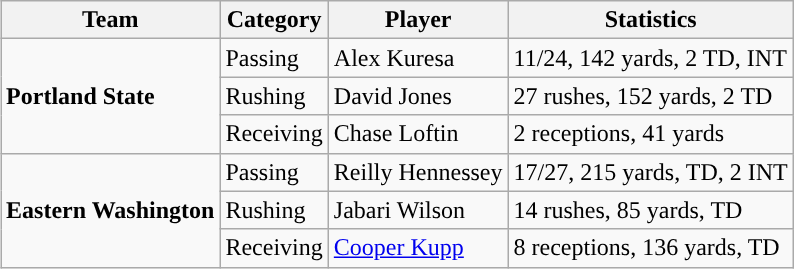<table class="wikitable" style="float: right;">
<tr>
<th>Team</th>
<th>Category</th>
<th>Player</th>
<th>Statistics</th>
</tr>
<tr>
<td rowspan=3><strong>Portland State</strong></td>
<td>Passing</td>
<td>Alex Kuresa</td>
<td>11/24, 142 yards, 2 TD, INT</td>
</tr>
<tr>
<td>Rushing</td>
<td>David Jones</td>
<td>27 rushes, 152 yards, 2 TD</td>
</tr>
<tr>
<td>Receiving</td>
<td>Chase Loftin</td>
<td>2 receptions, 41 yards</td>
</tr>
<tr>
<td rowspan=3><strong>Eastern Washington</strong></td>
<td>Passing</td>
<td>Reilly Hennessey</td>
<td>17/27, 215 yards, TD, 2 INT</td>
</tr>
<tr>
<td>Rushing</td>
<td>Jabari Wilson</td>
<td>14 rushes, 85 yards, TD</td>
</tr>
<tr>
<td>Receiving</td>
<td><a href='#'>Cooper Kupp</a></td>
<td>8 receptions, 136 yards, TD</td>
</tr>
</table>
